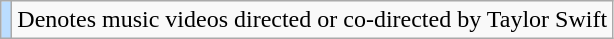<table class="wikitable">
<tr>
<td style="background:#bdf;"></td>
<td>Denotes music videos directed or co-directed by Taylor Swift</td>
</tr>
</table>
